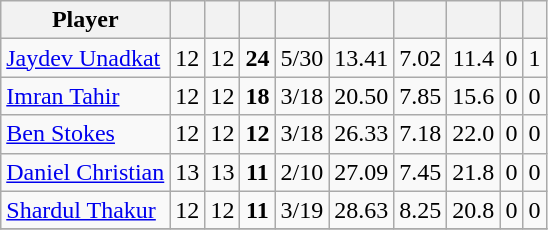<table class="wikitable sortable"  style="text-align: center;">
<tr>
<th class="unsortable">Player</th>
<th></th>
<th></th>
<th></th>
<th></th>
<th></th>
<th></th>
<th></th>
<th></th>
<th></th>
</tr>
<tr>
<td style="text-align:left"><a href='#'>Jaydev Unadkat</a></td>
<td style="text-align:left">12</td>
<td>12</td>
<td><strong>24</strong></td>
<td>5/30</td>
<td>13.41</td>
<td>7.02</td>
<td>11.4</td>
<td>0</td>
<td>1</td>
</tr>
<tr>
<td style="text-align:left"><a href='#'>Imran Tahir</a></td>
<td style="text-align:left">12</td>
<td>12</td>
<td><strong>18</strong></td>
<td>3/18</td>
<td>20.50</td>
<td>7.85</td>
<td>15.6</td>
<td>0</td>
<td>0</td>
</tr>
<tr>
<td style="text-align:left"><a href='#'>Ben Stokes</a></td>
<td style="text-align:left">12</td>
<td>12</td>
<td><strong>12</strong></td>
<td>3/18</td>
<td>26.33</td>
<td>7.18</td>
<td>22.0</td>
<td>0</td>
<td>0</td>
</tr>
<tr>
<td style="text-align:left"><a href='#'>Daniel Christian</a></td>
<td style="text-align:left">13</td>
<td>13</td>
<td><strong>11</strong></td>
<td>2/10</td>
<td>27.09</td>
<td>7.45</td>
<td>21.8</td>
<td>0</td>
<td>0</td>
</tr>
<tr>
<td style="text-align:left"><a href='#'>Shardul Thakur</a></td>
<td style="text-align:left">12</td>
<td>12</td>
<td><strong>11</strong></td>
<td>3/19</td>
<td>28.63</td>
<td>8.25</td>
<td>20.8</td>
<td>0</td>
<td>0</td>
</tr>
<tr>
</tr>
</table>
